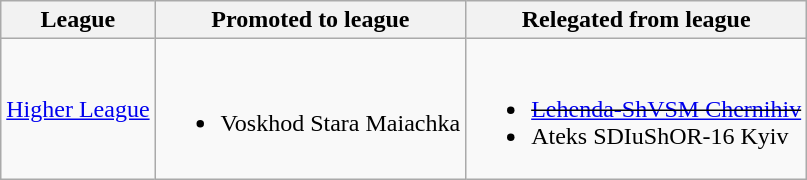<table class="wikitable">
<tr>
<th colspan=2>League</th>
<th>Promoted to league</th>
<th>Relegated from league</th>
</tr>
<tr>
<td colspan=2><a href='#'>Higher League</a></td>
<td><br><ul><li>Voskhod Stara Maiachka</li></ul></td>
<td><br><ul><li><del><a href='#'>Lehenda-ShVSM Chernihiv</a></del></li><li>Ateks SDIuShOR-16 Kyiv</li></ul></td>
</tr>
</table>
